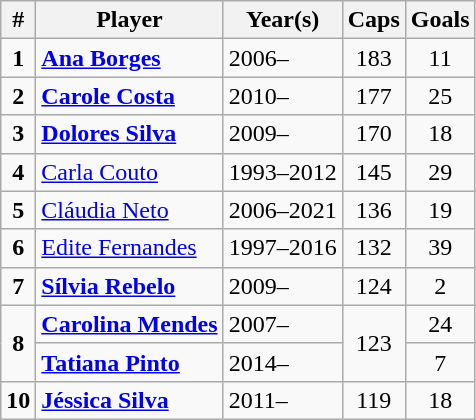<table class="wikitable sortable">
<tr>
<th width=>#</th>
<th width=>Player</th>
<th width=>Year(s)</th>
<th width=>Caps</th>
<th width=>Goals</th>
</tr>
<tr>
<td align=center><strong>1</strong></td>
<td><strong><a href='#'>Ana Borges</a></strong></td>
<td>2006–</td>
<td align=center>183</td>
<td align=center>11</td>
</tr>
<tr>
<td align=center><strong>2</strong></td>
<td><strong><a href='#'>Carole Costa</a></strong></td>
<td>2010–</td>
<td align=center>177</td>
<td align=center>25</td>
</tr>
<tr>
<td align=center><strong>3</strong></td>
<td><strong><a href='#'>Dolores Silva</a></strong></td>
<td>2009–</td>
<td align=center>170</td>
<td align=center>18</td>
</tr>
<tr>
<td align=center><strong>4</strong></td>
<td><a href='#'>Carla Couto</a></td>
<td>1993–2012</td>
<td align=center>145</td>
<td align=center>29</td>
</tr>
<tr>
<td align=center><strong>5</strong></td>
<td><a href='#'>Cláudia Neto</a></td>
<td>2006–2021</td>
<td align=center>136</td>
<td align=center>19</td>
</tr>
<tr>
<td align=center><strong>6</strong></td>
<td><a href='#'>Edite Fernandes</a></td>
<td>1997–2016</td>
<td align=center>132</td>
<td align=center>39</td>
</tr>
<tr>
<td align=center><strong>7</strong></td>
<td><strong><a href='#'>Sílvia Rebelo</a></strong></td>
<td>2009–</td>
<td align=center>124</td>
<td align=center>2</td>
</tr>
<tr>
<td align=center rowspan="2"><strong>8</strong></td>
<td><strong><a href='#'>Carolina Mendes</a></strong></td>
<td>2007–</td>
<td align=center rowspan="2">123</td>
<td align=center>24</td>
</tr>
<tr>
<td><strong><a href='#'>Tatiana Pinto</a></strong></td>
<td>2014–</td>
<td align=center>7</td>
</tr>
<tr>
<td align=center><strong>10</strong></td>
<td><strong><a href='#'>Jéssica Silva</a></strong></td>
<td>2011–</td>
<td align=center>119</td>
<td align=center>18</td>
</tr>
</table>
